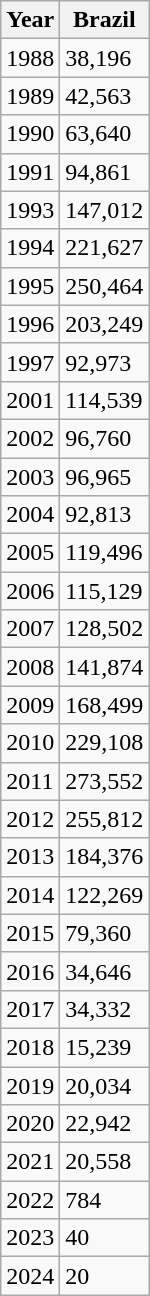<table class="wikitable">
<tr>
<th>Year</th>
<th>Brazil</th>
</tr>
<tr>
<td>1988</td>
<td>38,196</td>
</tr>
<tr>
<td>1989</td>
<td>42,563</td>
</tr>
<tr>
<td>1990</td>
<td>63,640</td>
</tr>
<tr>
<td>1991</td>
<td>94,861</td>
</tr>
<tr>
<td>1993</td>
<td>147,012</td>
</tr>
<tr>
<td>1994</td>
<td>221,627</td>
</tr>
<tr>
<td>1995</td>
<td>250,464</td>
</tr>
<tr>
<td>1996</td>
<td>203,249</td>
</tr>
<tr>
<td>1997</td>
<td>92,973</td>
</tr>
<tr>
<td>2001</td>
<td>114,539</td>
</tr>
<tr>
<td>2002</td>
<td>96,760</td>
</tr>
<tr>
<td>2003</td>
<td>96,965</td>
</tr>
<tr>
<td>2004</td>
<td>92,813</td>
</tr>
<tr>
<td>2005</td>
<td>119,496</td>
</tr>
<tr>
<td>2006</td>
<td>115,129</td>
</tr>
<tr>
<td>2007</td>
<td>128,502</td>
</tr>
<tr>
<td>2008</td>
<td>141,874</td>
</tr>
<tr>
<td>2009</td>
<td>168,499</td>
</tr>
<tr>
<td>2010</td>
<td>229,108</td>
</tr>
<tr>
<td>2011</td>
<td>273,552</td>
</tr>
<tr>
<td>2012</td>
<td>255,812</td>
</tr>
<tr>
<td>2013</td>
<td>184,376</td>
</tr>
<tr>
<td>2014</td>
<td>122,269</td>
</tr>
<tr>
<td>2015</td>
<td>79,360</td>
</tr>
<tr>
<td>2016</td>
<td>34,646</td>
</tr>
<tr>
<td>2017</td>
<td>34,332</td>
</tr>
<tr>
<td>2018</td>
<td>15,239</td>
</tr>
<tr>
<td>2019</td>
<td>20,034</td>
</tr>
<tr>
<td>2020</td>
<td>22,942</td>
</tr>
<tr>
<td>2021</td>
<td>20,558</td>
</tr>
<tr>
<td>2022</td>
<td>784</td>
</tr>
<tr>
<td>2023</td>
<td>40</td>
</tr>
<tr>
<td>2024</td>
<td>20</td>
</tr>
</table>
